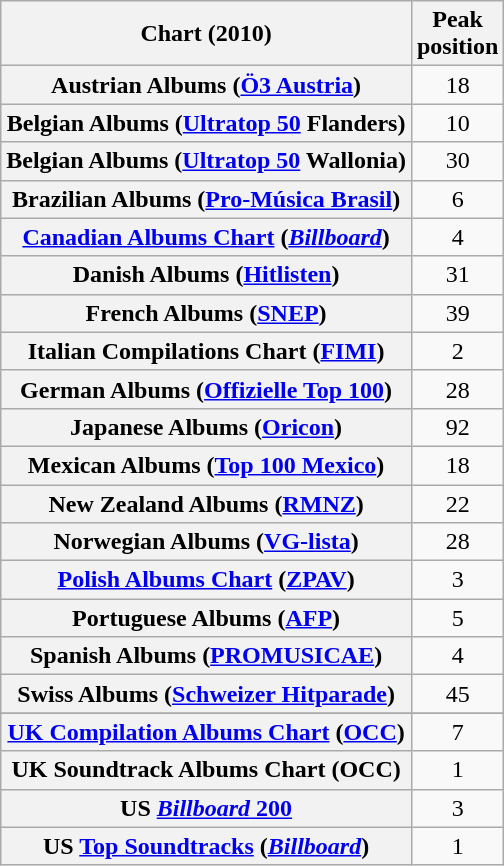<table class="wikitable sortable plainrowheaders" style="text-align:center">
<tr>
<th scope="col">Chart (2010)</th>
<th scope="col">Peak<br>position</th>
</tr>
<tr>
<th scope="row">Austrian Albums (<a href='#'>Ö3 Austria</a>)</th>
<td>18</td>
</tr>
<tr>
<th scope="row">Belgian Albums (<a href='#'>Ultratop 50</a> Flanders)</th>
<td>10</td>
</tr>
<tr>
<th scope="row">Belgian Albums (<a href='#'>Ultratop 50</a> Wallonia)</th>
<td>30</td>
</tr>
<tr>
<th scope="row">Brazilian Albums (<a href='#'>Pro-Música Brasil</a>)</th>
<td>6</td>
</tr>
<tr>
<th scope="row"><a href='#'>Canadian Albums Chart</a> (<em><a href='#'>Billboard</a></em>)</th>
<td>4</td>
</tr>
<tr>
<th scope="row">Danish Albums (<a href='#'>Hitlisten</a>)</th>
<td>31</td>
</tr>
<tr>
<th scope="row">French Albums (<a href='#'>SNEP</a>)</th>
<td>39</td>
</tr>
<tr>
<th scope="row">Italian Compilations Chart (<a href='#'>FIMI</a>)</th>
<td>2</td>
</tr>
<tr>
<th scope="row">German Albums (<a href='#'>Offizielle Top 100</a>)</th>
<td>28</td>
</tr>
<tr>
<th scope="row">Japanese Albums (<a href='#'>Oricon</a>)</th>
<td>92</td>
</tr>
<tr>
<th scope="row">Mexican Albums (<a href='#'>Top 100 Mexico</a>)</th>
<td>18</td>
</tr>
<tr>
<th scope="row">New Zealand Albums (<a href='#'>RMNZ</a>)</th>
<td>22</td>
</tr>
<tr>
<th scope="row">Norwegian Albums (<a href='#'>VG-lista</a>)</th>
<td>28</td>
</tr>
<tr>
<th scope="row"><a href='#'>Polish Albums Chart</a> (<a href='#'>ZPAV</a>)</th>
<td>3</td>
</tr>
<tr>
<th scope="row">Portuguese Albums (<a href='#'>AFP</a>)</th>
<td>5</td>
</tr>
<tr>
<th scope="row">Spanish Albums (<a href='#'>PROMUSICAE</a>)</th>
<td>4</td>
</tr>
<tr>
<th scope="row">Swiss Albums (<a href='#'>Schweizer Hitparade</a>)</th>
<td>45</td>
</tr>
<tr>
</tr>
<tr>
<th scope="row"><a href='#'>UK Compilation Albums Chart</a> (<a href='#'>OCC</a>)</th>
<td>7</td>
</tr>
<tr>
<th scope="row">UK Soundtrack Albums Chart (OCC)</th>
<td>1</td>
</tr>
<tr>
<th scope="row">US <a href='#'><em>Billboard</em> 200</a></th>
<td>3</td>
</tr>
<tr>
<th scope="row">US <a href='#'>Top Soundtracks</a> (<em><a href='#'>Billboard</a></em>)</th>
<td>1</td>
</tr>
</table>
